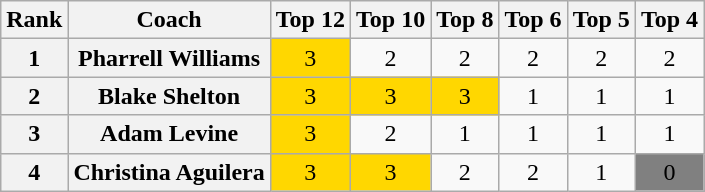<table class="wikitable" style="text-align:center">
<tr>
<th>Rank</th>
<th>Coach</th>
<th>Top 12</th>
<th>Top 10</th>
<th>Top 8</th>
<th>Top 6</th>
<th>Top 5</th>
<th>Top 4</th>
</tr>
<tr>
<th>1</th>
<th>Pharrell Williams</th>
<td style="background:gold">3</td>
<td>2</td>
<td>2</td>
<td>2</td>
<td>2</td>
<td>2</td>
</tr>
<tr>
<th>2</th>
<th>Blake Shelton</th>
<td style="background:gold">3</td>
<td style="background:gold">3</td>
<td style="background:gold">3</td>
<td>1</td>
<td>1</td>
<td>1</td>
</tr>
<tr>
<th>3</th>
<th>Adam Levine</th>
<td style="background:gold">3</td>
<td>2</td>
<td>1</td>
<td>1</td>
<td>1</td>
<td>1</td>
</tr>
<tr>
<th>4</th>
<th>Christina Aguilera</th>
<td style="background:gold">3</td>
<td style="background:gold">3</td>
<td>2</td>
<td>2</td>
<td>1</td>
<td style="background:grey">0</td>
</tr>
</table>
